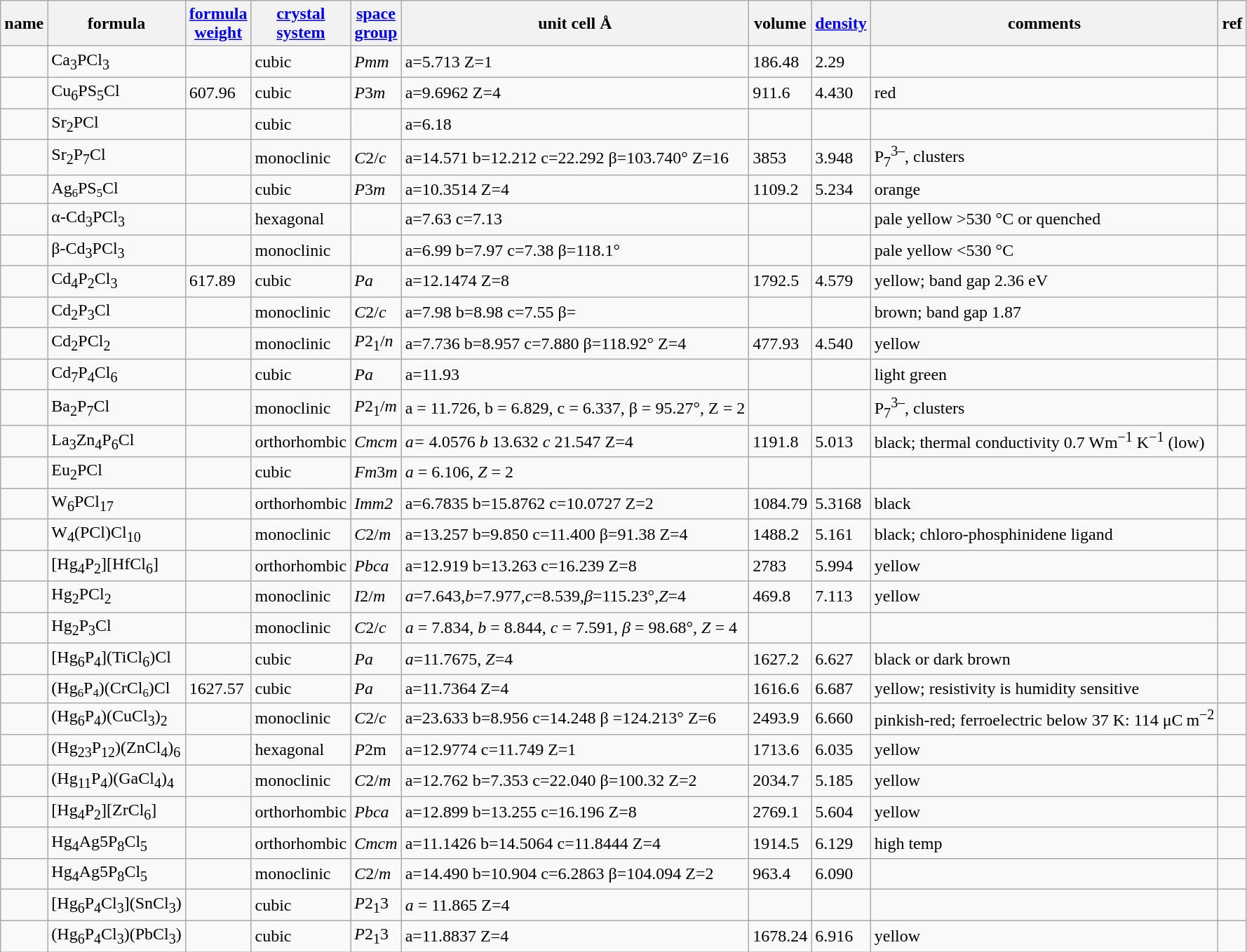<table class="wikitable">
<tr>
<th>name</th>
<th>formula</th>
<th><a href='#'>formula<br>weight</a></th>
<th><a href='#'>crystal<br>system</a></th>
<th><a href='#'>space<br>group</a></th>
<th>unit cell Å</th>
<th>volume</th>
<th><a href='#'>density</a></th>
<th>comments</th>
<th>ref</th>
</tr>
<tr>
<td></td>
<td>Ca<sub>3</sub>PCl<sub>3</sub></td>
<td></td>
<td>cubic</td>
<td><em>Pm</em><em>m</em></td>
<td>a=5.713 Z=1</td>
<td>186.48</td>
<td>2.29</td>
<td></td>
<td></td>
</tr>
<tr>
<td></td>
<td>Cu<sub>6</sub>PS<sub>5</sub>Cl</td>
<td>607.96</td>
<td>cubic</td>
<td><em>P</em>3<em>m</em></td>
<td>a=9.6962 Z=4</td>
<td>911.6</td>
<td>4.430</td>
<td>red</td>
<td></td>
</tr>
<tr>
<td></td>
<td>Sr<sub>2</sub>PCl</td>
<td></td>
<td>cubic</td>
<td></td>
<td>a=6.18</td>
<td></td>
<td></td>
<td></td>
<td></td>
</tr>
<tr>
<td></td>
<td>Sr<sub>2</sub>P<sub>7</sub>Cl</td>
<td></td>
<td>monoclinic</td>
<td><em>C</em>2/<em>c</em></td>
<td>a=14.571 b=12.212 c=22.292 β=103.740° Z=16</td>
<td>3853</td>
<td>3.948</td>
<td>P<sub>7</sub><sup>3–</sup>, clusters</td>
<td></td>
</tr>
<tr>
<td></td>
<td>Ag<small><sub>6</sub></small>PS<small><sub>5</sub></small>Cl</td>
<td></td>
<td>cubic</td>
<td><em>P</em>3<em>m</em></td>
<td>a=10.3514 Z=4</td>
<td>1109.2</td>
<td>5.234</td>
<td>orange</td>
<td></td>
</tr>
<tr>
<td></td>
<td>α-Cd<sub>3</sub>PCl<sub>3</sub></td>
<td></td>
<td>hexagonal</td>
<td></td>
<td>a=7.63 c=7.13</td>
<td></td>
<td></td>
<td>pale yellow >530 °C or quenched</td>
<td></td>
</tr>
<tr>
<td></td>
<td>β-Cd<sub>3</sub>PCl<sub>3</sub></td>
<td></td>
<td>monoclinic</td>
<td></td>
<td>a=6.99 b=7.97 c=7.38 β=118.1°</td>
<td></td>
<td></td>
<td>pale yellow <530 °C</td>
<td></td>
</tr>
<tr>
<td></td>
<td>Cd<sub>4</sub>P<sub>2</sub>Cl<sub>3</sub></td>
<td>617.89</td>
<td>cubic</td>
<td><em>Pa</em></td>
<td>a=12.1474 Z=8</td>
<td>1792.5</td>
<td>4.579</td>
<td>yellow; band gap 2.36 eV</td>
<td></td>
</tr>
<tr>
<td></td>
<td>Cd<sub>2</sub>P<sub>3</sub>Cl</td>
<td></td>
<td>monoclinic</td>
<td><em>C</em>2/<em>c</em></td>
<td>a=7.98 b=8.98 c=7.55 β=</td>
<td></td>
<td></td>
<td>brown; band gap 1.87</td>
<td></td>
</tr>
<tr>
<td></td>
<td>Cd<sub>2</sub>PCl<sub>2</sub></td>
<td></td>
<td>monoclinic</td>
<td><em>P</em>2<sub>1</sub>/<em>n</em></td>
<td>a=7.736 b=8.957 c=7.880 β=118.92° Z=4</td>
<td>477.93</td>
<td>4.540</td>
<td>yellow</td>
<td></td>
</tr>
<tr>
<td></td>
<td>Cd<sub>7</sub>P<sub>4</sub>Cl<sub>6</sub></td>
<td></td>
<td>cubic</td>
<td><em>Pa</em></td>
<td>a=11.93</td>
<td></td>
<td></td>
<td>light green</td>
<td></td>
</tr>
<tr>
<td></td>
<td>Ba<sub>2</sub>P<sub>7</sub>Cl</td>
<td></td>
<td>monoclinic</td>
<td><em>P</em>2<sub>1</sub>/<em>m</em></td>
<td>a = 11.726, b = 6.829, c = 6.337, β = 95.27°, Z = 2</td>
<td></td>
<td></td>
<td>P<sub>7</sub><sup>3–</sup>, clusters</td>
<td></td>
</tr>
<tr>
<td></td>
<td>La<sub>3</sub>Zn<sub>4</sub>P<sub>6</sub>Cl</td>
<td></td>
<td>orthorhombic</td>
<td><em>Cmcm</em></td>
<td><em>a=</em> 4.0576 <em>b</em> 13.632 <em>c</em> 21.547 Z=4</td>
<td>1191.8</td>
<td>5.013</td>
<td>black; thermal conductivity 0.7 Wm<sup>−1</sup> K<sup>−1</sup> (low)</td>
<td></td>
</tr>
<tr>
<td></td>
<td>Eu<sub>2</sub>PCl</td>
<td></td>
<td>cubic</td>
<td><em>Fm</em>3<em>m</em></td>
<td><em>a</em> = 6.106, <em>Z</em> = 2</td>
<td></td>
<td></td>
<td></td>
<td></td>
</tr>
<tr>
<td></td>
<td>W<sub>6</sub>PCl<sub>17</sub></td>
<td></td>
<td>orthorhombic</td>
<td><em>Imm2</em></td>
<td>a=6.7835 b=15.8762 c=10.0727 Z=2</td>
<td>1084.79</td>
<td>5.3168</td>
<td>black</td>
<td></td>
</tr>
<tr>
<td></td>
<td>W<sub>4</sub>(PCl)Cl<sub>10</sub></td>
<td></td>
<td>monoclinic</td>
<td><em>C</em>2/<em>m</em></td>
<td>a=13.257 b=9.850 c=11.400 β=91.38 Z=4</td>
<td>1488.2</td>
<td>5.161</td>
<td>black; chloro-phosphinidene ligand</td>
<td></td>
</tr>
<tr>
<td></td>
<td>[Hg<sub>4</sub>P<sub>2</sub>][HfCl<sub>6</sub>]</td>
<td></td>
<td>orthorhombic</td>
<td><em>Pbca</em></td>
<td>a=12.919 b=13.263 c=16.239 Z=8</td>
<td>2783</td>
<td>5.994</td>
<td>yellow</td>
<td></td>
</tr>
<tr>
<td></td>
<td>Hg<sub>2</sub>PCl<sub>2</sub></td>
<td></td>
<td>monoclinic</td>
<td><em>I</em>2/<em>m</em></td>
<td><em>a</em>=7.643,<em>b</em>=7.977,<em>c</em>=8.539,<em>β</em>=115.23°,<em>Z</em>=4</td>
<td>469.8</td>
<td>7.113</td>
<td>yellow</td>
<td></td>
</tr>
<tr>
<td></td>
<td>Hg<sub>2</sub>P<sub>3</sub>Cl</td>
<td></td>
<td>monoclinic</td>
<td><em>C</em>2/<em>c</em></td>
<td><em>a</em> = 7.834, <em>b</em> = 8.844, <em>c</em> = 7.591, <em>β</em> = 98.68°, <em>Z</em> = 4</td>
<td></td>
<td></td>
<td></td>
<td></td>
</tr>
<tr>
<td></td>
<td>[Hg<sub>6</sub>P<sub>4</sub>](TiCl<sub>6</sub>)Cl</td>
<td></td>
<td>cubic</td>
<td><em>Pa</em></td>
<td><em>a</em>=11.7675, <em>Z</em>=4</td>
<td>1627.2</td>
<td>6.627</td>
<td>black or dark brown</td>
<td></td>
</tr>
<tr>
<td></td>
<td>(Hg<small><sub>6</sub></small>P<small><sub>4</sub></small>)(CrCl<small><sub>6</sub></small>)Cl</td>
<td>1627.57</td>
<td>cubic</td>
<td><em>Pa</em></td>
<td>a=11.7364 Z=4</td>
<td>1616.6</td>
<td>6.687</td>
<td>yellow; resistivity is humidity sensitive</td>
<td></td>
</tr>
<tr>
<td></td>
<td>(Hg<sub>6</sub>P<sub>4</sub>)(CuCl<sub>3</sub>)<sub>2</sub></td>
<td></td>
<td>monoclinic</td>
<td><em>C</em>2/<em>c</em></td>
<td>a=23.633 b=8.956 c=14.248 β =124.213° Z=6</td>
<td>2493.9</td>
<td>6.660</td>
<td>pinkish-red; ferroelectric below 37 K: 114 μC m<sup>−2</sup></td>
<td></td>
</tr>
<tr>
<td></td>
<td>(Hg<sub>23</sub>P<sub>12</sub>)(ZnCl<sub>4</sub>)<sub>6</sub></td>
<td></td>
<td>hexagonal</td>
<td><em>P</em>2m</td>
<td>a=12.9774 c=11.749 Z=1</td>
<td>1713.6</td>
<td>6.035</td>
<td>yellow</td>
<td></td>
</tr>
<tr>
<td></td>
<td>(Hg<sub>11</sub>P<sub>4</sub>)(GaCl<sub>4</sub>)<sub>4</sub></td>
<td></td>
<td>monoclinic</td>
<td><em>C</em>2/<em>m</em></td>
<td>a=12.762 b=7.353 c=22.040 β=100.32 Z=2</td>
<td>2034.7</td>
<td>5.185</td>
<td>yellow</td>
<td></td>
</tr>
<tr>
<td></td>
<td>[Hg<sub>4</sub>P<sub>2</sub>][ZrCl<sub>6</sub>]</td>
<td></td>
<td>orthorhombic</td>
<td><em>Pbca</em></td>
<td>a=12.899 b=13.255 c=16.196 Z=8</td>
<td>2769.1</td>
<td>5.604</td>
<td>yellow</td>
<td></td>
</tr>
<tr>
<td></td>
<td>Hg<sub>4</sub>Ag5P<sub>8</sub>Cl<sub>5</sub></td>
<td></td>
<td>orthorhombic</td>
<td><em>Cmcm</em></td>
<td>a=11.1426 b=14.5064 c=11.8444 Z=4</td>
<td>1914.5</td>
<td>6.129</td>
<td>high temp</td>
<td></td>
</tr>
<tr>
<td></td>
<td>Hg<sub>4</sub>Ag5P<sub>8</sub>Cl<sub>5</sub></td>
<td></td>
<td>monoclinic</td>
<td><em>C</em>2/<em>m</em></td>
<td>a=14.490 b=10.904 c=6.2863 β=104.094 Z=2</td>
<td>963.4</td>
<td>6.090</td>
<td></td>
<td></td>
</tr>
<tr>
<td></td>
<td>[Hg<sub>6</sub>P<sub>4</sub>Cl<sub>3</sub>](SnCl<sub>3</sub>)</td>
<td></td>
<td>cubic</td>
<td><em>P</em>2<sub>1</sub>3</td>
<td><em>a</em> = 11.865 Z=4</td>
<td></td>
<td></td>
<td></td>
<td></td>
</tr>
<tr>
<td></td>
<td>(Hg<sub>6</sub>P<sub>4</sub>Cl<sub>3</sub>)(PbCl<sub>3</sub>)</td>
<td></td>
<td>cubic</td>
<td><em>P</em>2<sub>1</sub>3</td>
<td>a=11.8837 Z=4</td>
<td>1678.24</td>
<td>6.916</td>
<td>yellow</td>
<td></td>
</tr>
</table>
